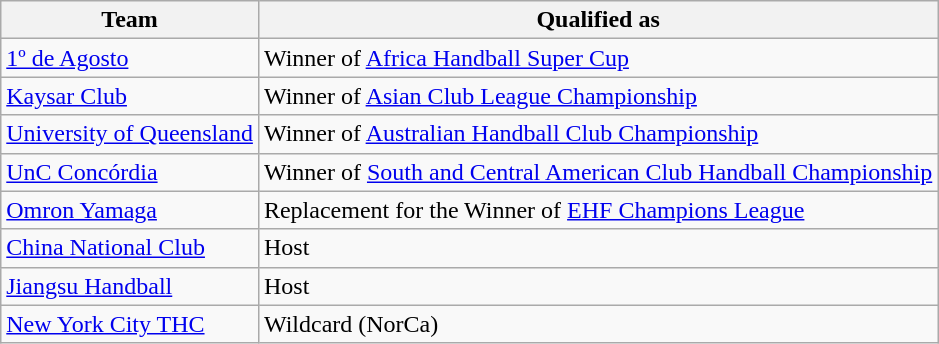<table class="wikitable">
<tr>
<th>Team</th>
<th>Qualified as</th>
</tr>
<tr>
<td> <a href='#'>1º de Agosto</a></td>
<td>Winner of <a href='#'>Africa Handball Super Cup</a></td>
</tr>
<tr>
<td> <a href='#'>Kaysar Club</a></td>
<td>Winner of <a href='#'>Asian Club League Championship</a></td>
</tr>
<tr>
<td> <a href='#'>University of Queensland</a></td>
<td>Winner of <a href='#'>Australian Handball Club Championship</a></td>
</tr>
<tr>
<td> <a href='#'>UnC Concórdia</a></td>
<td>Winner of <a href='#'>South and Central American Club Handball Championship</a></td>
</tr>
<tr>
<td> <a href='#'>Omron Yamaga</a></td>
<td>Replacement for the Winner of <a href='#'>EHF Champions League</a></td>
</tr>
<tr>
<td> <a href='#'>China National Club</a></td>
<td>Host</td>
</tr>
<tr>
<td> <a href='#'>Jiangsu Handball</a></td>
<td>Host</td>
</tr>
<tr>
<td> <a href='#'>New York City THC</a></td>
<td>Wildcard (NorCa)</td>
</tr>
</table>
